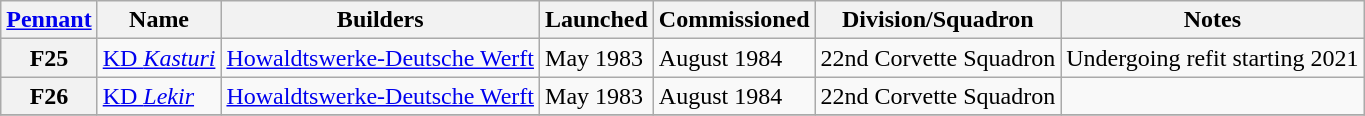<table class="wikitable plainrowheaders">
<tr>
<th scope="col"><a href='#'>Pennant</a></th>
<th scope="col">Name</th>
<th scope="col">Builders</th>
<th scope="col">Launched</th>
<th scope="col">Commissioned</th>
<th scope="col">Division/Squadron</th>
<th scope="col">Notes</th>
</tr>
<tr>
<th scope="row">F25</th>
<td><a href='#'>KD <em>Kasturi</em></a></td>
<td><a href='#'>Howaldtswerke-Deutsche Werft</a></td>
<td>May 1983</td>
<td>August 1984</td>
<td>22nd Corvette Squadron</td>
<td>Undergoing refit starting 2021</td>
</tr>
<tr>
<th scope="row">F26</th>
<td><a href='#'>KD <em>Lekir</em></a></td>
<td><a href='#'>Howaldtswerke-Deutsche Werft</a></td>
<td>May 1983</td>
<td>August 1984</td>
<td>22nd Corvette Squadron</td>
<td></td>
</tr>
<tr>
</tr>
</table>
